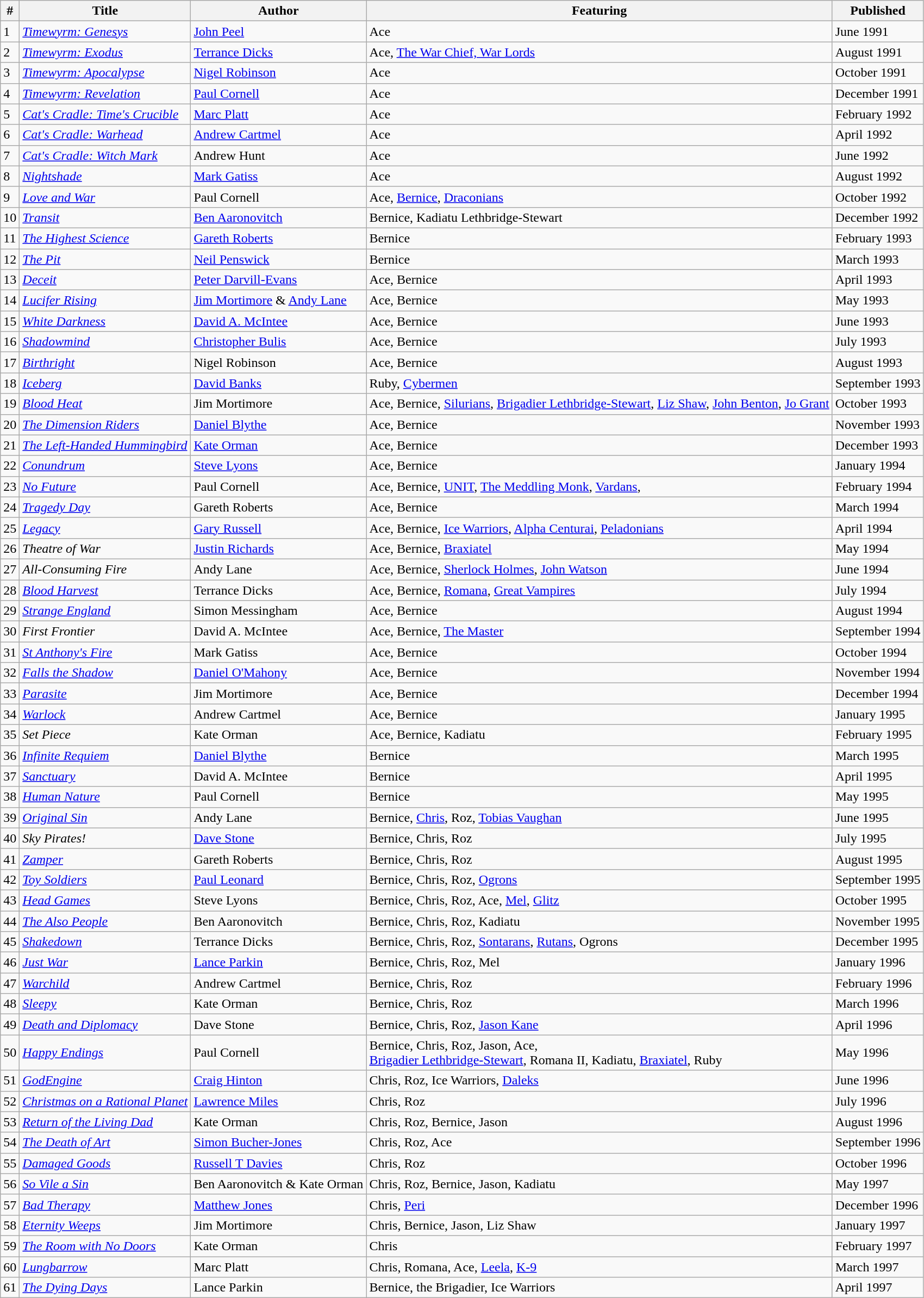<table class="wikitable sortable">
<tr>
<th>#</th>
<th>Title</th>
<th>Author</th>
<th>Featuring</th>
<th class=unsortable>Published</th>
</tr>
<tr>
<td>1</td>
<td><em><a href='#'>Timewyrm: Genesys</a></em></td>
<td><a href='#'>John Peel</a></td>
<td>Ace</td>
<td>June 1991</td>
</tr>
<tr>
<td>2</td>
<td><em><a href='#'>Timewyrm: Exodus</a></em></td>
<td><a href='#'>Terrance Dicks</a></td>
<td>Ace, <a href='#'>The War Chief, War Lords</a></td>
<td>August 1991</td>
</tr>
<tr>
<td>3</td>
<td><em><a href='#'>Timewyrm: Apocalypse</a></em></td>
<td><a href='#'>Nigel Robinson</a></td>
<td>Ace</td>
<td>October 1991</td>
</tr>
<tr>
<td>4</td>
<td><em><a href='#'>Timewyrm: Revelation</a></em></td>
<td><a href='#'>Paul Cornell</a></td>
<td>Ace</td>
<td>December 1991</td>
</tr>
<tr>
<td>5</td>
<td><em><a href='#'>Cat's Cradle: Time's Crucible</a></em></td>
<td><a href='#'>Marc Platt</a></td>
<td>Ace</td>
<td>February 1992</td>
</tr>
<tr>
<td>6</td>
<td><em><a href='#'>Cat's Cradle: Warhead</a></em></td>
<td><a href='#'>Andrew Cartmel</a></td>
<td>Ace</td>
<td>April 1992</td>
</tr>
<tr>
<td>7</td>
<td><em><a href='#'>Cat's Cradle: Witch Mark</a></em></td>
<td>Andrew Hunt</td>
<td>Ace</td>
<td>June 1992</td>
</tr>
<tr>
<td>8</td>
<td><em><a href='#'>Nightshade</a></em></td>
<td><a href='#'>Mark Gatiss</a></td>
<td>Ace</td>
<td>August 1992</td>
</tr>
<tr>
<td>9</td>
<td><em><a href='#'>Love and War</a></em></td>
<td>Paul Cornell</td>
<td>Ace, <a href='#'>Bernice</a>, <a href='#'>Draconians</a></td>
<td>October 1992</td>
</tr>
<tr>
<td>10</td>
<td><em><a href='#'>Transit</a></em></td>
<td><a href='#'>Ben Aaronovitch</a></td>
<td>Bernice, Kadiatu Lethbridge-Stewart</td>
<td>December 1992</td>
</tr>
<tr>
<td>11</td>
<td><em><a href='#'>The Highest Science</a></em></td>
<td><a href='#'>Gareth Roberts</a></td>
<td>Bernice</td>
<td>February 1993</td>
</tr>
<tr>
<td>12</td>
<td><em><a href='#'>The Pit</a></em></td>
<td><a href='#'>Neil Penswick</a></td>
<td>Bernice</td>
<td>March 1993</td>
</tr>
<tr>
<td>13</td>
<td><em><a href='#'>Deceit</a></em></td>
<td><a href='#'>Peter Darvill-Evans</a></td>
<td>Ace, Bernice</td>
<td>April 1993</td>
</tr>
<tr>
<td>14</td>
<td><em><a href='#'>Lucifer Rising</a></em></td>
<td><a href='#'>Jim Mortimore</a> & <a href='#'>Andy Lane</a></td>
<td>Ace, Bernice</td>
<td>May 1993</td>
</tr>
<tr>
<td>15</td>
<td><em><a href='#'>White Darkness</a></em></td>
<td><a href='#'>David A. McIntee</a></td>
<td>Ace, Bernice</td>
<td>June 1993</td>
</tr>
<tr>
<td>16</td>
<td><em><a href='#'>Shadowmind</a></em></td>
<td><a href='#'>Christopher Bulis</a></td>
<td>Ace, Bernice</td>
<td>July 1993</td>
</tr>
<tr>
<td>17</td>
<td><em><a href='#'>Birthright</a></em></td>
<td>Nigel Robinson</td>
<td>Ace, Bernice</td>
<td>August 1993</td>
</tr>
<tr>
<td>18</td>
<td><em><a href='#'>Iceberg</a></em></td>
<td><a href='#'>David Banks</a></td>
<td>Ruby, <a href='#'>Cybermen</a></td>
<td>September 1993</td>
</tr>
<tr>
<td>19</td>
<td><em><a href='#'>Blood Heat</a></em></td>
<td>Jim Mortimore</td>
<td>Ace, Bernice, <a href='#'>Silurians</a>, <a href='#'>Brigadier Lethbridge-Stewart</a>, <a href='#'>Liz Shaw</a>, <a href='#'>John Benton</a>, <a href='#'>Jo Grant</a></td>
<td>October 1993</td>
</tr>
<tr>
<td>20</td>
<td><em><a href='#'>The Dimension Riders</a></em></td>
<td><a href='#'>Daniel Blythe</a></td>
<td>Ace, Bernice</td>
<td>November 1993</td>
</tr>
<tr>
<td>21</td>
<td><em><a href='#'>The Left-Handed Hummingbird</a></em></td>
<td><a href='#'>Kate Orman</a></td>
<td>Ace, Bernice</td>
<td>December 1993</td>
</tr>
<tr>
<td>22</td>
<td><em><a href='#'>Conundrum</a></em></td>
<td><a href='#'>Steve Lyons</a></td>
<td>Ace, Bernice</td>
<td>January 1994</td>
</tr>
<tr>
<td>23</td>
<td><em><a href='#'>No Future</a></em></td>
<td>Paul Cornell</td>
<td>Ace, Bernice, <a href='#'>UNIT</a>, <a href='#'>The Meddling Monk</a>, <a href='#'>Vardans</a>,</td>
<td>February 1994</td>
</tr>
<tr>
<td>24</td>
<td><em><a href='#'>Tragedy Day</a></em></td>
<td>Gareth Roberts</td>
<td>Ace, Bernice</td>
<td>March 1994</td>
</tr>
<tr>
<td>25</td>
<td><em><a href='#'>Legacy</a></em></td>
<td><a href='#'>Gary Russell</a></td>
<td>Ace, Bernice, <a href='#'>Ice Warriors</a>, <a href='#'>Alpha Centurai</a>, <a href='#'>Peladonians</a></td>
<td>April 1994</td>
</tr>
<tr>
<td>26</td>
<td><em>Theatre of War</em></td>
<td><a href='#'>Justin Richards</a></td>
<td>Ace, Bernice, <a href='#'>Braxiatel</a></td>
<td>May 1994</td>
</tr>
<tr>
<td>27</td>
<td><em>All-Consuming Fire</em></td>
<td>Andy Lane</td>
<td>Ace, Bernice, <a href='#'>Sherlock Holmes</a>, <a href='#'>John Watson</a></td>
<td>June 1994</td>
</tr>
<tr>
<td>28</td>
<td><em><a href='#'>Blood Harvest</a></em></td>
<td>Terrance Dicks</td>
<td>Ace, Bernice, <a href='#'>Romana</a>, <a href='#'>Great Vampires</a></td>
<td>July 1994</td>
</tr>
<tr>
<td>29</td>
<td><em><a href='#'>Strange England</a></em></td>
<td>Simon Messingham</td>
<td>Ace, Bernice</td>
<td>August 1994</td>
</tr>
<tr>
<td>30</td>
<td><em>First Frontier</em></td>
<td>David A. McIntee</td>
<td>Ace, Bernice, <a href='#'>The Master</a></td>
<td>September 1994</td>
</tr>
<tr>
<td>31</td>
<td><em><a href='#'>St Anthony's Fire</a></em></td>
<td>Mark Gatiss</td>
<td>Ace, Bernice</td>
<td>October 1994</td>
</tr>
<tr>
<td>32</td>
<td><em><a href='#'>Falls the Shadow</a></em></td>
<td><a href='#'>Daniel O'Mahony</a></td>
<td>Ace, Bernice</td>
<td>November 1994</td>
</tr>
<tr>
<td>33</td>
<td><em><a href='#'>Parasite</a></em></td>
<td>Jim Mortimore</td>
<td>Ace, Bernice</td>
<td>December 1994</td>
</tr>
<tr>
<td>34</td>
<td><em><a href='#'>Warlock</a></em></td>
<td>Andrew Cartmel</td>
<td>Ace, Bernice</td>
<td>January 1995</td>
</tr>
<tr>
<td>35</td>
<td><em>Set Piece</em></td>
<td>Kate Orman</td>
<td>Ace, Bernice, Kadiatu</td>
<td>February 1995</td>
</tr>
<tr>
<td>36</td>
<td><em><a href='#'>Infinite Requiem</a></em></td>
<td><a href='#'>Daniel Blythe</a></td>
<td>Bernice</td>
<td>March 1995</td>
</tr>
<tr>
<td>37</td>
<td><em><a href='#'>Sanctuary</a></em></td>
<td>David A. McIntee</td>
<td>Bernice</td>
<td>April 1995</td>
</tr>
<tr>
<td>38</td>
<td><em><a href='#'>Human Nature</a></em></td>
<td>Paul Cornell</td>
<td>Bernice</td>
<td>May 1995</td>
</tr>
<tr>
<td>39</td>
<td><em><a href='#'>Original Sin</a></em></td>
<td>Andy Lane</td>
<td>Bernice, <a href='#'>Chris</a>, Roz, <a href='#'>Tobias Vaughan</a></td>
<td>June 1995</td>
</tr>
<tr>
<td>40</td>
<td><em>Sky Pirates!</em></td>
<td><a href='#'>Dave Stone</a></td>
<td>Bernice, Chris, Roz</td>
<td>July 1995</td>
</tr>
<tr>
<td>41</td>
<td><em><a href='#'>Zamper</a></em></td>
<td>Gareth Roberts</td>
<td>Bernice, Chris, Roz</td>
<td>August 1995</td>
</tr>
<tr>
<td>42</td>
<td><em><a href='#'>Toy Soldiers</a></em></td>
<td><a href='#'>Paul Leonard</a></td>
<td>Bernice, Chris, Roz, <a href='#'>Ogrons</a></td>
<td>September 1995</td>
</tr>
<tr>
<td>43</td>
<td><em><a href='#'>Head Games</a></em></td>
<td>Steve Lyons</td>
<td>Bernice, Chris, Roz, Ace, <a href='#'>Mel</a>, <a href='#'>Glitz</a></td>
<td>October 1995</td>
</tr>
<tr>
<td>44</td>
<td><em><a href='#'>The Also People</a></em></td>
<td>Ben Aaronovitch</td>
<td>Bernice, Chris, Roz, Kadiatu</td>
<td>November 1995</td>
</tr>
<tr>
<td>45</td>
<td><em><a href='#'>Shakedown</a></em></td>
<td>Terrance Dicks</td>
<td>Bernice, Chris, Roz, <a href='#'>Sontarans</a>, <a href='#'>Rutans</a>, Ogrons</td>
<td>December 1995</td>
</tr>
<tr>
<td>46</td>
<td><em><a href='#'>Just War</a></em></td>
<td><a href='#'>Lance Parkin</a></td>
<td>Bernice, Chris, Roz, Mel</td>
<td>January 1996</td>
</tr>
<tr>
<td>47</td>
<td><em><a href='#'>Warchild</a></em></td>
<td>Andrew Cartmel</td>
<td>Bernice, Chris, Roz</td>
<td>February 1996</td>
</tr>
<tr>
<td>48</td>
<td><em><a href='#'>Sleepy</a></em></td>
<td>Kate Orman</td>
<td>Bernice, Chris, Roz</td>
<td>March 1996</td>
</tr>
<tr>
<td>49</td>
<td><em><a href='#'>Death and Diplomacy</a></em></td>
<td>Dave Stone</td>
<td>Bernice, Chris, Roz, <a href='#'>Jason Kane</a></td>
<td>April 1996</td>
</tr>
<tr>
<td>50</td>
<td><em><a href='#'>Happy Endings</a></em></td>
<td>Paul Cornell</td>
<td>Bernice, Chris, Roz, Jason, Ace, <br><a href='#'>Brigadier Lethbridge-Stewart</a>, Romana II, Kadiatu, <a href='#'>Braxiatel</a>, Ruby</td>
<td>May 1996</td>
</tr>
<tr>
<td>51</td>
<td><em><a href='#'>GodEngine</a></em></td>
<td><a href='#'>Craig Hinton</a></td>
<td>Chris, Roz, Ice Warriors, <a href='#'>Daleks</a></td>
<td>June 1996</td>
</tr>
<tr>
<td>52</td>
<td><em><a href='#'>Christmas on a Rational Planet</a></em></td>
<td><a href='#'>Lawrence Miles</a></td>
<td>Chris, Roz</td>
<td>July 1996</td>
</tr>
<tr>
<td>53</td>
<td><em><a href='#'>Return of the Living Dad</a></em></td>
<td>Kate Orman</td>
<td>Chris, Roz, Bernice, Jason</td>
<td>August 1996</td>
</tr>
<tr>
<td>54</td>
<td><em><a href='#'>The Death of Art</a></em></td>
<td><a href='#'>Simon Bucher-Jones</a></td>
<td>Chris, Roz, Ace</td>
<td>September 1996</td>
</tr>
<tr>
<td>55</td>
<td><em><a href='#'>Damaged Goods</a></em></td>
<td><a href='#'>Russell T Davies</a></td>
<td>Chris, Roz</td>
<td>October 1996</td>
</tr>
<tr>
<td>56</td>
<td><em><a href='#'>So Vile a Sin</a></em></td>
<td>Ben Aaronovitch & Kate Orman</td>
<td>Chris, Roz, Bernice, Jason, Kadiatu</td>
<td>May 1997</td>
</tr>
<tr>
<td>57</td>
<td><em><a href='#'>Bad Therapy</a></em></td>
<td><a href='#'>Matthew Jones</a></td>
<td>Chris, <a href='#'>Peri</a></td>
<td>December 1996</td>
</tr>
<tr>
<td>58</td>
<td><em><a href='#'>Eternity Weeps</a></em></td>
<td>Jim Mortimore</td>
<td>Chris, Bernice, Jason, Liz Shaw</td>
<td>January 1997</td>
</tr>
<tr>
<td>59</td>
<td><em><a href='#'>The Room with No Doors</a></em></td>
<td>Kate Orman</td>
<td>Chris</td>
<td>February 1997</td>
</tr>
<tr>
<td>60</td>
<td><em><a href='#'>Lungbarrow</a></em></td>
<td>Marc Platt</td>
<td>Chris, Romana, Ace, <a href='#'>Leela</a>, <a href='#'>K-9</a></td>
<td>March 1997</td>
</tr>
<tr>
<td>61</td>
<td><em><a href='#'>The Dying Days</a></em></td>
<td>Lance Parkin</td>
<td>Bernice, the Brigadier, Ice Warriors</td>
<td>April 1997</td>
</tr>
</table>
